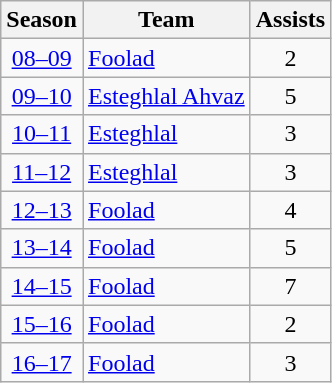<table class="wikitable" style="text-align: center;">
<tr>
<th>Season</th>
<th>Team</th>
<th>Assists</th>
</tr>
<tr>
<td><a href='#'>08–09</a></td>
<td align="left"><a href='#'>Foolad</a></td>
<td>2</td>
</tr>
<tr>
<td><a href='#'>09–10</a></td>
<td align="left"><a href='#'>Esteghlal Ahvaz</a></td>
<td>5</td>
</tr>
<tr>
<td><a href='#'>10–11</a></td>
<td align="left"><a href='#'>Esteghlal</a></td>
<td>3</td>
</tr>
<tr>
<td><a href='#'>11–12</a></td>
<td align="left"><a href='#'>Esteghlal</a></td>
<td>3</td>
</tr>
<tr>
<td><a href='#'>12–13</a></td>
<td align="left"><a href='#'>Foolad</a></td>
<td>4</td>
</tr>
<tr>
<td><a href='#'>13–14</a></td>
<td align="left"><a href='#'>Foolad</a></td>
<td>5</td>
</tr>
<tr>
<td><a href='#'>14–15</a></td>
<td align="left"><a href='#'>Foolad</a></td>
<td>7</td>
</tr>
<tr>
<td><a href='#'>15–16</a></td>
<td align="left"><a href='#'>Foolad</a></td>
<td>2</td>
</tr>
<tr>
<td><a href='#'>16–17</a></td>
<td align="left"><a href='#'>Foolad</a></td>
<td>3</td>
</tr>
</table>
